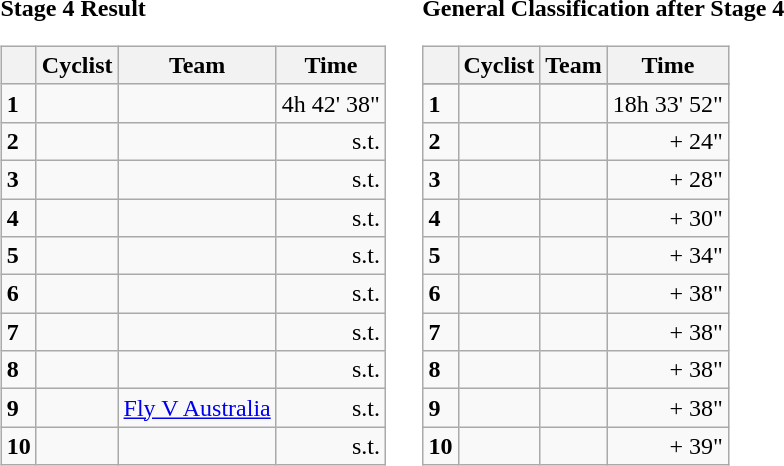<table>
<tr>
<td><strong>Stage 4 Result</strong><br><table class="wikitable">
<tr>
<th></th>
<th>Cyclist</th>
<th>Team</th>
<th>Time</th>
</tr>
<tr>
<td><strong>1</strong></td>
<td></td>
<td></td>
<td align=right>4h 42' 38"</td>
</tr>
<tr>
<td><strong>2</strong></td>
<td></td>
<td></td>
<td align=right>s.t.</td>
</tr>
<tr>
<td><strong>3</strong></td>
<td></td>
<td></td>
<td align=right>s.t.</td>
</tr>
<tr>
<td><strong>4</strong></td>
<td></td>
<td></td>
<td align=right>s.t.</td>
</tr>
<tr>
<td><strong>5</strong></td>
<td></td>
<td></td>
<td align=right>s.t.</td>
</tr>
<tr>
<td><strong>6</strong></td>
<td></td>
<td></td>
<td align=right>s.t.</td>
</tr>
<tr>
<td><strong>7</strong></td>
<td></td>
<td></td>
<td align=right>s.t.</td>
</tr>
<tr>
<td><strong>8</strong></td>
<td></td>
<td></td>
<td align=right>s.t.</td>
</tr>
<tr>
<td><strong>9</strong></td>
<td></td>
<td><a href='#'>Fly V Australia</a></td>
<td align=right>s.t.</td>
</tr>
<tr>
<td><strong>10</strong></td>
<td></td>
<td></td>
<td align=right>s.t.</td>
</tr>
</table>
</td>
<td></td>
<td><strong>General Classification after Stage 4</strong><br><table class="wikitable">
<tr>
<th></th>
<th>Cyclist</th>
<th>Team</th>
<th>Time</th>
</tr>
<tr>
</tr>
<tr>
<td><strong>1</strong></td>
<td></td>
<td></td>
<td align=right>18h 33' 52"</td>
</tr>
<tr>
<td><strong>2</strong></td>
<td></td>
<td></td>
<td align=right>+ 24"</td>
</tr>
<tr>
<td><strong>3</strong></td>
<td></td>
<td></td>
<td align=right>+ 28"</td>
</tr>
<tr>
<td><strong>4</strong></td>
<td></td>
<td></td>
<td align=right>+ 30"</td>
</tr>
<tr>
<td><strong>5</strong></td>
<td></td>
<td></td>
<td align=right>+ 34"</td>
</tr>
<tr>
<td><strong>6</strong></td>
<td></td>
<td></td>
<td align=right>+ 38"</td>
</tr>
<tr>
<td><strong>7</strong></td>
<td></td>
<td></td>
<td align=right>+ 38"</td>
</tr>
<tr>
<td><strong>8</strong></td>
<td></td>
<td></td>
<td align=right>+ 38"</td>
</tr>
<tr>
<td><strong>9</strong></td>
<td></td>
<td></td>
<td align=right>+ 38"</td>
</tr>
<tr>
<td><strong>10</strong></td>
<td></td>
<td></td>
<td align=right>+ 39"</td>
</tr>
</table>
</td>
</tr>
</table>
